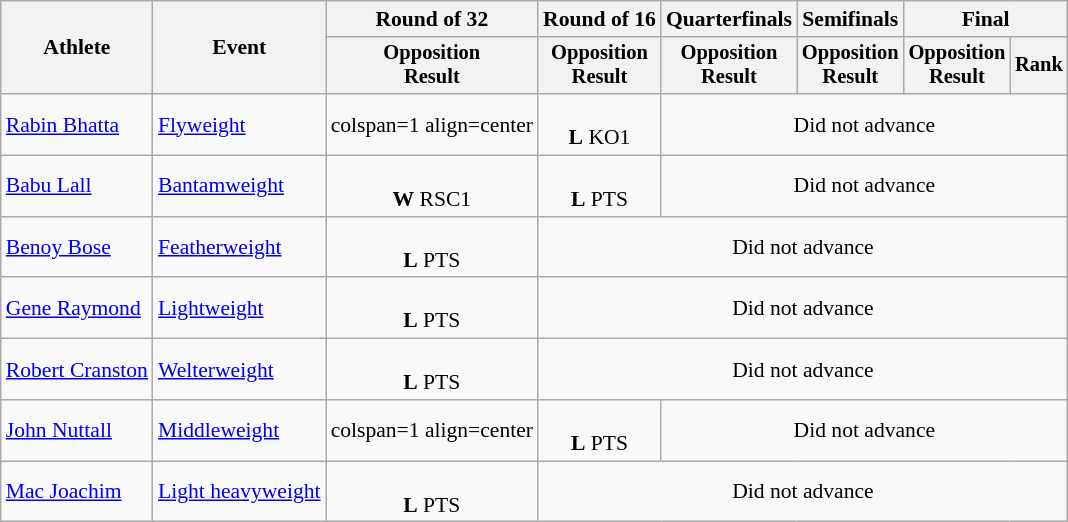<table class="wikitable" style="font-size:90%;">
<tr>
<th rowspan=2>Athlete</th>
<th rowspan=2>Event</th>
<th>Round of 32</th>
<th>Round of 16</th>
<th>Quarterfinals</th>
<th>Semifinals</th>
<th colspan=2>Final</th>
</tr>
<tr style="font-size:95%">
<th>Opposition<br>Result</th>
<th>Opposition<br>Result</th>
<th>Opposition<br>Result</th>
<th>Opposition<br>Result</th>
<th>Opposition<br>Result</th>
<th>Rank</th>
</tr>
<tr>
<td><a href='#'>Rabin Bhatta</a></td>
<td><a href='#'>Flyweight</a></td>
<td>colspan=1 align=center </td>
<td align=center> <br><strong>L</strong> KO1</td>
<td style="text-align:center;" colspan="5">Did not advance</td>
</tr>
<tr>
<td><a href='#'>Babu Lall</a></td>
<td><a href='#'>Bantamweight</a></td>
<td align=center> <br><strong>W</strong> RSC1</td>
<td align=center> <br><strong>L</strong> PTS</td>
<td style="text-align:center;" colspan="5">Did not advance</td>
</tr>
<tr>
<td><a href='#'>Benoy Bose</a></td>
<td><a href='#'>Featherweight</a></td>
<td align=center> <br><strong>L</strong> PTS</td>
<td style="text-align:center;" colspan="7">Did not advance</td>
</tr>
<tr>
<td><a href='#'>Gene Raymond</a></td>
<td><a href='#'>Lightweight</a></td>
<td align=center> <br><strong>L</strong> PTS</td>
<td style="text-align:center;" colspan="7">Did not advance</td>
</tr>
<tr>
<td><a href='#'>Robert Cranston</a></td>
<td><a href='#'>Welterweight</a></td>
<td align=center> <br><strong>L</strong> PTS</td>
<td style="text-align:center;" colspan="7">Did not advance</td>
</tr>
<tr>
<td><a href='#'>John Nuttall</a></td>
<td><a href='#'>Middleweight</a></td>
<td>colspan=1 align=center </td>
<td align=center><br> <strong>L</strong> PTS</td>
<td style="text-align:center;" colspan="5">Did not advance</td>
</tr>
<tr>
<td><a href='#'>Mac Joachim</a></td>
<td><a href='#'>Light heavyweight</a></td>
<td align=center> <br> <strong>L</strong> PTS</td>
<td style="text-align:center;" colspan="7">Did not advance</td>
</tr>
</table>
